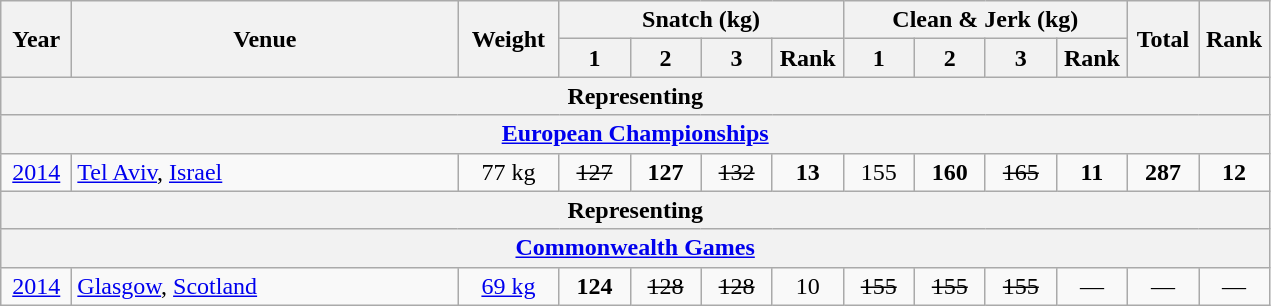<table class = "wikitable" style="text-align:center;">
<tr>
<th rowspan=2 width=40>Year</th>
<th rowspan=2 width=250>Venue</th>
<th rowspan=2 width=60>Weight</th>
<th colspan=4>Snatch (kg)</th>
<th colspan=4>Clean & Jerk (kg)</th>
<th rowspan=2 width=40>Total</th>
<th rowspan=2 width=40>Rank</th>
</tr>
<tr>
<th width=40>1</th>
<th width=40>2</th>
<th width=40>3</th>
<th width=40>Rank</th>
<th width=40>1</th>
<th width=40>2</th>
<th width=40>3</th>
<th width=40>Rank</th>
</tr>
<tr>
<th colspan=13>Representing </th>
</tr>
<tr>
<th colspan=13><a href='#'>European Championships</a></th>
</tr>
<tr>
<td><a href='#'>2014</a></td>
<td align=left> <a href='#'>Tel Aviv</a>, <a href='#'>Israel</a></td>
<td>77 kg</td>
<td><s>127</s></td>
<td><strong>127</strong></td>
<td><s>132</s></td>
<td><strong>13</strong></td>
<td>155</td>
<td><strong>160</strong></td>
<td><s>165</s></td>
<td><strong>11</strong></td>
<td><strong>287</strong></td>
<td><strong>12</strong></td>
</tr>
<tr>
<th colspan=13>Representing </th>
</tr>
<tr>
<th colspan=13><a href='#'>Commonwealth Games</a></th>
</tr>
<tr>
<td><a href='#'>2014</a></td>
<td align=left> <a href='#'>Glasgow</a>, <a href='#'>Scotland</a></td>
<td><a href='#'>69 kg</a></td>
<td><strong>124</strong></td>
<td><s>128</s></td>
<td><s>128</s></td>
<td>10</td>
<td><s>155</s></td>
<td><s>155</s></td>
<td><s>155</s></td>
<td>—</td>
<td>—</td>
<td>—</td>
</tr>
</table>
